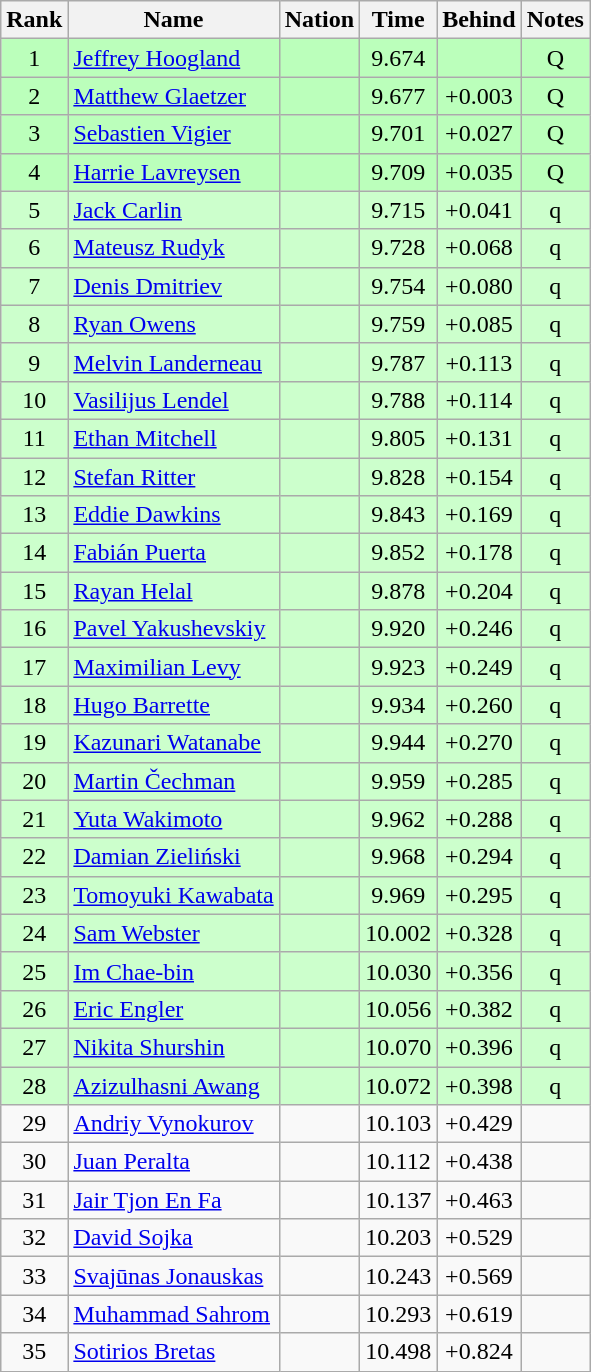<table class="wikitable sortable" style="text-align:center">
<tr>
<th>Rank</th>
<th>Name</th>
<th>Nation</th>
<th>Time</th>
<th>Behind</th>
<th>Notes</th>
</tr>
<tr bgcolor=bbffbb>
<td>1</td>
<td align=left><a href='#'>Jeffrey Hoogland</a></td>
<td align=left></td>
<td>9.674</td>
<td></td>
<td>Q</td>
</tr>
<tr bgcolor=bbffbb>
<td>2</td>
<td align=left><a href='#'>Matthew Glaetzer</a></td>
<td align=left></td>
<td>9.677</td>
<td>+0.003</td>
<td>Q</td>
</tr>
<tr bgcolor=bbffbb>
<td>3</td>
<td align=left><a href='#'>Sebastien Vigier</a></td>
<td align=left></td>
<td>9.701</td>
<td>+0.027</td>
<td>Q</td>
</tr>
<tr bgcolor=bbffbb>
<td>4</td>
<td align=left><a href='#'>Harrie Lavreysen</a></td>
<td align=left></td>
<td>9.709</td>
<td>+0.035</td>
<td>Q</td>
</tr>
<tr bgcolor=ccffcc>
<td>5</td>
<td align=left><a href='#'>Jack Carlin</a></td>
<td align=left></td>
<td>9.715</td>
<td>+0.041</td>
<td>q</td>
</tr>
<tr bgcolor=ccffcc>
<td>6</td>
<td align=left><a href='#'>Mateusz Rudyk</a></td>
<td align=left></td>
<td>9.728</td>
<td>+0.068</td>
<td>q</td>
</tr>
<tr bgcolor=ccffcc>
<td>7</td>
<td align=left><a href='#'>Denis Dmitriev</a></td>
<td align=left></td>
<td>9.754</td>
<td>+0.080</td>
<td>q</td>
</tr>
<tr bgcolor=ccffcc>
<td>8</td>
<td align=left><a href='#'>Ryan Owens</a></td>
<td align=left></td>
<td>9.759</td>
<td>+0.085</td>
<td>q</td>
</tr>
<tr bgcolor=ccffcc>
<td>9</td>
<td align=left><a href='#'>Melvin Landerneau</a></td>
<td align=left></td>
<td>9.787</td>
<td>+0.113</td>
<td>q</td>
</tr>
<tr bgcolor=ccffcc>
<td>10</td>
<td align=left><a href='#'>Vasilijus Lendel</a></td>
<td align=left></td>
<td>9.788</td>
<td>+0.114</td>
<td>q</td>
</tr>
<tr bgcolor=ccffcc>
<td>11</td>
<td align=left><a href='#'>Ethan Mitchell</a></td>
<td align=left></td>
<td>9.805</td>
<td>+0.131</td>
<td>q</td>
</tr>
<tr bgcolor=ccffcc>
<td>12</td>
<td align=left><a href='#'>Stefan Ritter</a></td>
<td align=left></td>
<td>9.828</td>
<td>+0.154</td>
<td>q</td>
</tr>
<tr bgcolor=ccffcc>
<td>13</td>
<td align=left><a href='#'>Eddie Dawkins</a></td>
<td align=left></td>
<td>9.843</td>
<td>+0.169</td>
<td>q</td>
</tr>
<tr bgcolor=ccffcc>
<td>14</td>
<td align=left><a href='#'>Fabián Puerta</a></td>
<td align=left></td>
<td>9.852</td>
<td>+0.178</td>
<td>q</td>
</tr>
<tr bgcolor=ccffcc>
<td>15</td>
<td align=left><a href='#'>Rayan Helal</a></td>
<td align=left></td>
<td>9.878</td>
<td>+0.204</td>
<td>q</td>
</tr>
<tr bgcolor=ccffcc>
<td>16</td>
<td align=left><a href='#'>Pavel Yakushevskiy</a></td>
<td align=left></td>
<td>9.920</td>
<td>+0.246</td>
<td>q</td>
</tr>
<tr bgcolor=ccffcc>
<td>17</td>
<td align=left><a href='#'>Maximilian Levy</a></td>
<td align=left></td>
<td>9.923</td>
<td>+0.249</td>
<td>q</td>
</tr>
<tr bgcolor=ccffcc>
<td>18</td>
<td align=left><a href='#'>Hugo Barrette</a></td>
<td align=left></td>
<td>9.934</td>
<td>+0.260</td>
<td>q</td>
</tr>
<tr bgcolor=ccffcc>
<td>19</td>
<td align=left><a href='#'>Kazunari Watanabe</a></td>
<td align=left></td>
<td>9.944</td>
<td>+0.270</td>
<td>q</td>
</tr>
<tr bgcolor=ccffcc>
<td>20</td>
<td align=left><a href='#'>Martin Čechman</a></td>
<td align=left></td>
<td>9.959</td>
<td>+0.285</td>
<td>q</td>
</tr>
<tr bgcolor=ccffcc>
<td>21</td>
<td align=left><a href='#'>Yuta Wakimoto</a></td>
<td align=left></td>
<td>9.962</td>
<td>+0.288</td>
<td>q</td>
</tr>
<tr bgcolor=ccffcc>
<td>22</td>
<td align=left><a href='#'>Damian Zieliński</a></td>
<td align=left></td>
<td>9.968</td>
<td>+0.294</td>
<td>q</td>
</tr>
<tr bgcolor=ccffcc>
<td>23</td>
<td align=left><a href='#'>Tomoyuki Kawabata</a></td>
<td align=left></td>
<td>9.969</td>
<td>+0.295</td>
<td>q</td>
</tr>
<tr bgcolor=ccffcc>
<td>24</td>
<td align=left><a href='#'>Sam Webster</a></td>
<td align=left></td>
<td>10.002</td>
<td>+0.328</td>
<td>q</td>
</tr>
<tr bgcolor=ccffcc>
<td>25</td>
<td align=left><a href='#'>Im Chae-bin</a></td>
<td align=left></td>
<td>10.030</td>
<td>+0.356</td>
<td>q</td>
</tr>
<tr bgcolor=ccffcc>
<td>26</td>
<td align=left><a href='#'>Eric Engler</a></td>
<td align=left></td>
<td>10.056</td>
<td>+0.382</td>
<td>q</td>
</tr>
<tr bgcolor=ccffcc>
<td>27</td>
<td align=left><a href='#'>Nikita Shurshin</a></td>
<td align=left></td>
<td>10.070</td>
<td>+0.396</td>
<td>q</td>
</tr>
<tr bgcolor=ccffcc>
<td>28</td>
<td align=left><a href='#'>Azizulhasni Awang</a></td>
<td align=left></td>
<td>10.072</td>
<td>+0.398</td>
<td>q</td>
</tr>
<tr>
<td>29</td>
<td align=left><a href='#'>Andriy Vynokurov</a></td>
<td align=left></td>
<td>10.103</td>
<td>+0.429</td>
<td></td>
</tr>
<tr>
<td>30</td>
<td align=left><a href='#'>Juan Peralta</a></td>
<td align=left></td>
<td>10.112</td>
<td>+0.438</td>
<td></td>
</tr>
<tr>
<td>31</td>
<td align=left><a href='#'>Jair Tjon En Fa</a></td>
<td align=left></td>
<td>10.137</td>
<td>+0.463</td>
<td></td>
</tr>
<tr>
<td>32</td>
<td align=left><a href='#'>David Sojka</a></td>
<td align=left></td>
<td>10.203</td>
<td>+0.529</td>
<td></td>
</tr>
<tr>
<td>33</td>
<td align=left><a href='#'>Svajūnas Jonauskas</a></td>
<td align=left></td>
<td>10.243</td>
<td>+0.569</td>
<td></td>
</tr>
<tr>
<td>34</td>
<td align=left><a href='#'>Muhammad Sahrom</a></td>
<td align=left></td>
<td>10.293</td>
<td>+0.619</td>
<td></td>
</tr>
<tr>
<td>35</td>
<td align=left><a href='#'>Sotirios Bretas</a></td>
<td align=left></td>
<td>10.498</td>
<td>+0.824</td>
<td></td>
</tr>
</table>
